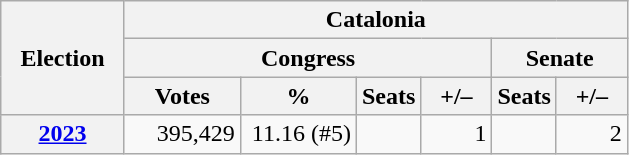<table class="wikitable" style="text-align:right;">
<tr>
<th rowspan="3" width="75">Election</th>
<th colspan="6">Catalonia</th>
</tr>
<tr>
<th colspan="4">Congress</th>
<th colspan="2">Senate</th>
</tr>
<tr>
<th width="70">Votes</th>
<th width="70">%</th>
<th>Seats</th>
<th width="40">+/–</th>
<th>Seats</th>
<th width="40">+/–</th>
</tr>
<tr>
<th><a href='#'>2023</a></th>
<td>395,429</td>
<td>11.16 (#5)</td>
<td></td>
<td>1</td>
<td></td>
<td>2</td>
</tr>
</table>
